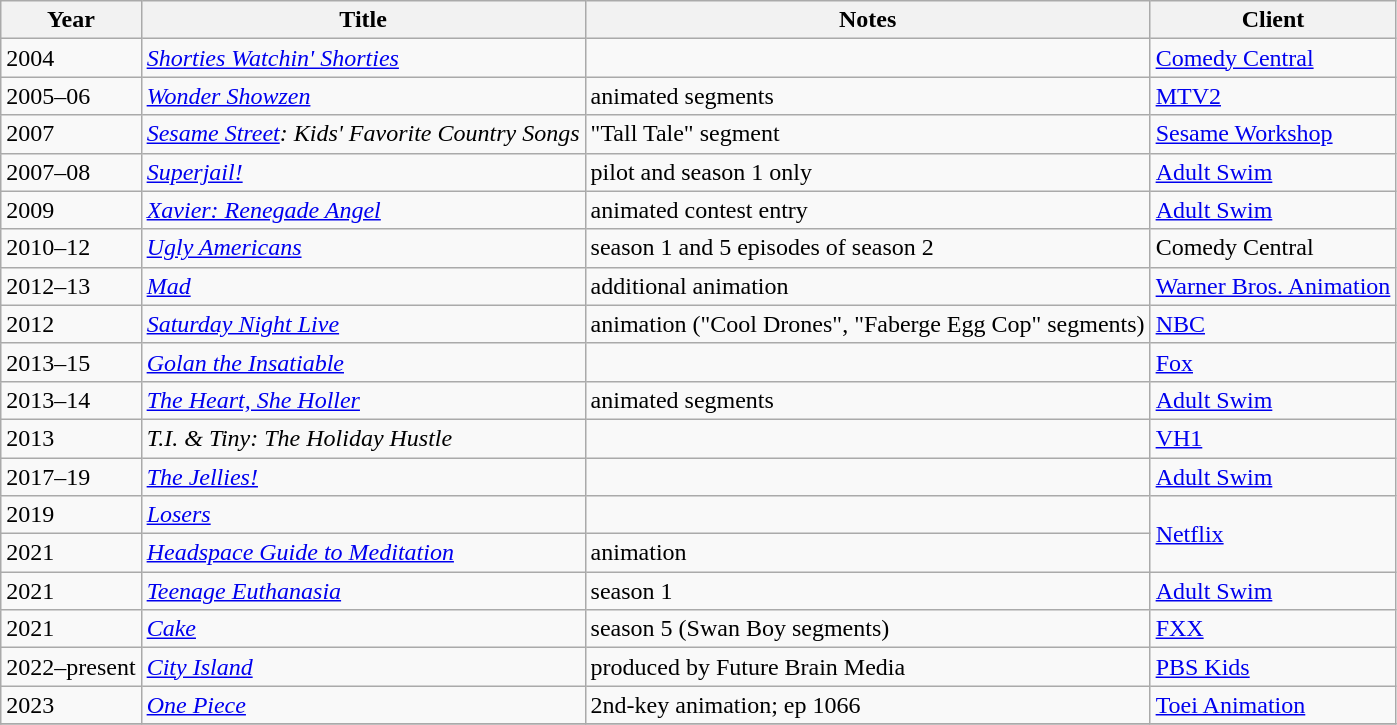<table class="wikitable sortable">
<tr>
<th>Year</th>
<th>Title</th>
<th>Notes</th>
<th>Client</th>
</tr>
<tr>
<td>2004</td>
<td><em><a href='#'>Shorties Watchin' Shorties</a></em></td>
<td></td>
<td><a href='#'>Comedy Central</a></td>
</tr>
<tr>
<td>2005–06</td>
<td><em><a href='#'>Wonder Showzen</a></em></td>
<td>animated segments</td>
<td><a href='#'>MTV2</a></td>
</tr>
<tr>
<td>2007</td>
<td><em><a href='#'>Sesame Street</a>: Kids' Favorite Country Songs</em></td>
<td>"Tall Tale" segment</td>
<td><a href='#'>Sesame Workshop</a></td>
</tr>
<tr>
<td>2007–08</td>
<td><em><a href='#'>Superjail!</a></em></td>
<td>pilot and season 1 only</td>
<td><a href='#'>Adult Swim</a></td>
</tr>
<tr>
<td>2009</td>
<td><em><a href='#'>Xavier: Renegade Angel</a></em></td>
<td>animated contest entry</td>
<td><a href='#'>Adult Swim</a></td>
</tr>
<tr>
<td>2010–12</td>
<td><a href='#'><em>Ugly Americans</em></a></td>
<td>season 1 and 5 episodes of season 2</td>
<td>Comedy Central</td>
</tr>
<tr>
<td>2012–13</td>
<td><a href='#'><em>Mad</em></a></td>
<td>additional animation</td>
<td><a href='#'>Warner Bros. Animation</a></td>
</tr>
<tr>
<td>2012</td>
<td><em><a href='#'>Saturday Night Live</a></em></td>
<td>animation ("Cool Drones", "Faberge Egg Cop" segments)</td>
<td><a href='#'>NBC</a></td>
</tr>
<tr>
<td>2013–15</td>
<td><em><a href='#'>Golan the Insatiable</a></em></td>
<td></td>
<td><a href='#'>Fox</a></td>
</tr>
<tr>
<td>2013–14</td>
<td><em><a href='#'>The Heart, She Holler</a></em></td>
<td>animated segments</td>
<td><a href='#'>Adult Swim</a></td>
</tr>
<tr>
<td>2013</td>
<td><em>T.I. & Tiny: The Holiday Hustle</em></td>
<td></td>
<td><a href='#'>VH1</a></td>
</tr>
<tr>
<td>2017–19</td>
<td><em><a href='#'>The Jellies!</a></em></td>
<td></td>
<td><a href='#'>Adult Swim</a></td>
</tr>
<tr>
<td>2019</td>
<td><a href='#'><em>Losers</em></a></td>
<td></td>
<td rowspan="2"><a href='#'>Netflix</a></td>
</tr>
<tr>
<td>2021</td>
<td><em><a href='#'>Headspace Guide to Meditation</a></em></td>
<td>animation</td>
</tr>
<tr>
<td>2021</td>
<td><em><a href='#'>Teenage Euthanasia</a></em></td>
<td>season 1</td>
<td><a href='#'>Adult Swim</a></td>
</tr>
<tr>
<td>2021</td>
<td><a href='#'><em>Cake</em></a></td>
<td>season 5 (Swan Boy segments)</td>
<td><a href='#'>FXX</a></td>
</tr>
<tr>
<td>2022–present</td>
<td><em><a href='#'>City Island</a></em></td>
<td>produced by Future Brain Media</td>
<td><a href='#'>PBS Kids</a></td>
</tr>
<tr>
<td>2023</td>
<td><em><a href='#'>One Piece</a></em></td>
<td>2nd-key animation; ep 1066</td>
<td><a href='#'>Toei Animation</a></td>
</tr>
<tr>
</tr>
</table>
